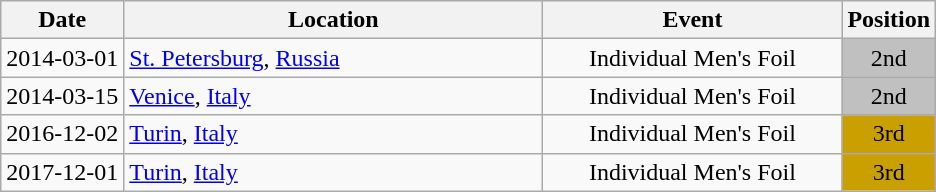<table class="wikitable" style="text-align:center;">
<tr>
<th>Date</th>
<th style="width:17em">Location</th>
<th style="width:12em">Event</th>
<th>Position</th>
</tr>
<tr>
<td>2014-03-01</td>
<td rowspan="1" align="left"> <a href='#'>St. Petersburg</a>, <a href='#'>Russia</a></td>
<td>Individual Men's Foil</td>
<td bgcolor="silver">2nd</td>
</tr>
<tr>
<td>2014-03-15</td>
<td rowspan="1" align="left"> <a href='#'>Venice</a>, <a href='#'>Italy</a></td>
<td>Individual Men's Foil</td>
<td bgcolor="silver">2nd</td>
</tr>
<tr>
<td>2016-12-02</td>
<td rowspan="1" align="left"> <a href='#'>Turin</a>, <a href='#'>Italy</a></td>
<td>Individual Men's Foil</td>
<td bgcolor="caramel">3rd</td>
</tr>
<tr>
<td>2017-12-01</td>
<td rowspan="1" align="left"> <a href='#'>Turin</a>, <a href='#'>Italy</a></td>
<td>Individual Men's Foil</td>
<td bgcolor="caramel">3rd</td>
</tr>
</table>
